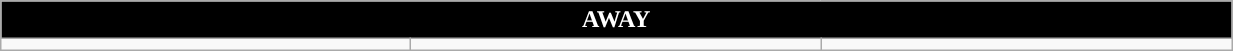<table class="wikitable collapsible collapsed" style="width:65%">
<tr>
<th colspan=6 ! style="color:white; background:black">AWAY</th>
</tr>
<tr>
<td></td>
<td></td>
<td></td>
</tr>
</table>
